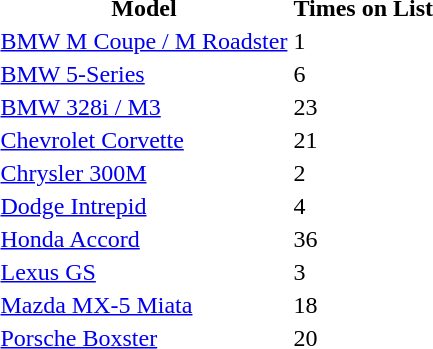<table>
<tr>
<th>Model</th>
<th>Times on List</th>
</tr>
<tr>
<td><a href='#'>BMW M Coupe / M Roadster</a></td>
<td>1</td>
</tr>
<tr>
<td><a href='#'>BMW 5-Series</a></td>
<td>6</td>
</tr>
<tr>
<td><a href='#'>BMW 328i / M3</a></td>
<td>23</td>
</tr>
<tr>
<td><a href='#'>Chevrolet Corvette</a></td>
<td>21</td>
</tr>
<tr>
<td><a href='#'>Chrysler 300M</a></td>
<td>2</td>
</tr>
<tr>
<td><a href='#'>Dodge Intrepid</a></td>
<td>4</td>
</tr>
<tr>
<td><a href='#'>Honda Accord</a></td>
<td>36</td>
</tr>
<tr>
<td><a href='#'>Lexus GS</a></td>
<td>3</td>
</tr>
<tr>
<td><a href='#'>Mazda MX-5 Miata</a></td>
<td>18</td>
</tr>
<tr>
<td><a href='#'>Porsche Boxster</a></td>
<td>20</td>
</tr>
</table>
